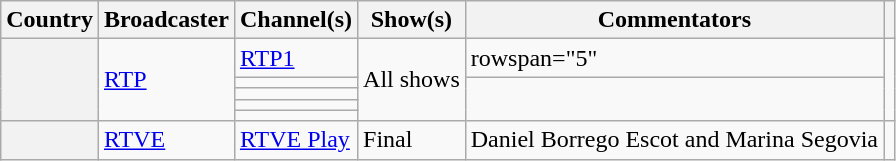<table class="wikitable plainrowheaders">
<tr>
<th>Country</th>
<th>Broadcaster</th>
<th>Channel(s)</th>
<th>Show(s)</th>
<th>Commentators</th>
<th></th>
</tr>
<tr>
<th scope="row" rowspan="5"></th>
<td rowspan="5"><a href='#'>RTP</a></td>
<td><a href='#'>RTP1</a></td>
<td rowspan="5">All shows</td>
<td>rowspan="5" </td>
<td rowspan="5"></td>
</tr>
<tr>
<td></td>
</tr>
<tr>
<td></td>
</tr>
<tr>
<td></td>
</tr>
<tr>
<td></td>
</tr>
<tr>
<th scope="row"></th>
<td><a href='#'>RTVE</a></td>
<td><a href='#'>RTVE Play</a></td>
<td>Final</td>
<td>Daniel Borrego Escot and Marina Segovia</td>
<td></td>
</tr>
</table>
